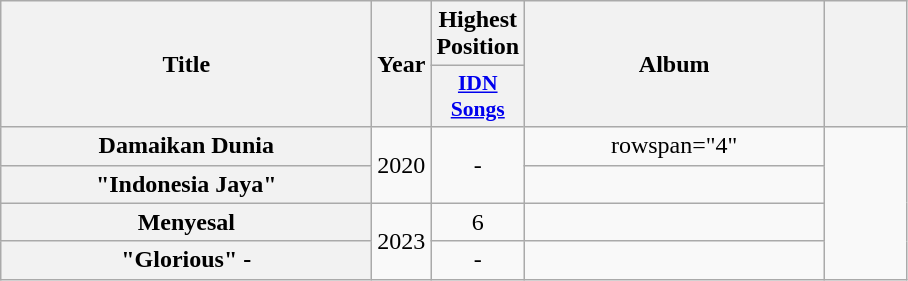<table class="wikitable plainrowheaders" style="text-align:center">
<tr>
<th rowspan="2" scope="col" style="width:15em;">Title</th>
<th rowspan="2" scope="col">Year</th>
<th colspan="1" scope="col">Highest Position</th>
<th rowspan="2" scope="col" style="width:12em;">Album</th>
<th rowspan="2" scope="col" style="width:3em;"></th>
</tr>
<tr>
<th scope="col" style="width:3em;font-size:90%;"><a href='#'>IDN Songs</a></th>
</tr>
<tr>
<th scope="row">Damaikan Dunia<br></th>
<td rowspan=2>2020</td>
<td rowspan=2>-</td>
<td>rowspan="4"</td>
</tr>
<tr>
<th scope="row">"Indonesia Jaya" <br></th>
<td></td>
</tr>
<tr>
<th scope="row">Menyesal<br></th>
<td rowspan=2>2023</td>
<td>6</td>
<td></td>
</tr>
<tr>
<th scope="row">"Glorious" -<em></th>
<td rowspan=1>-</td>
<td><br></td>
</tr>
</table>
